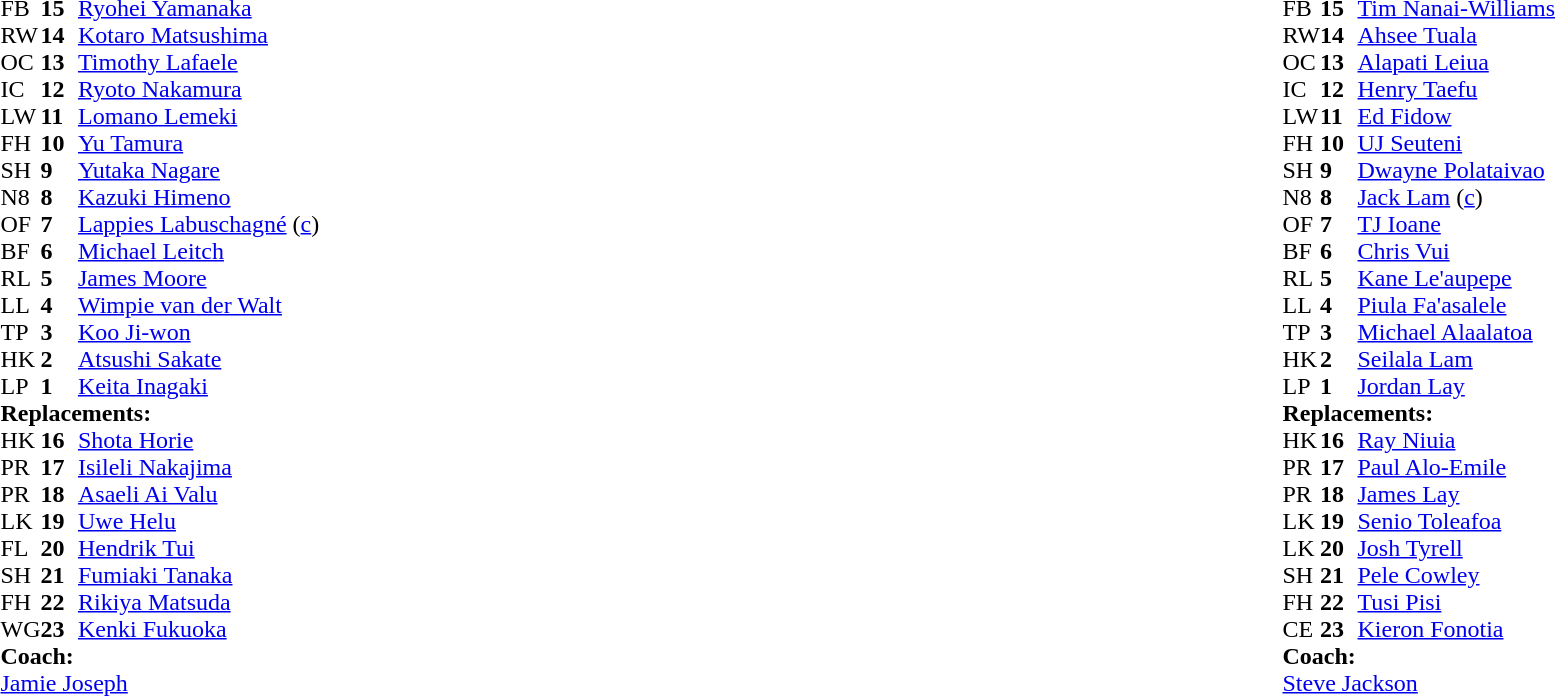<table style="width:100%;">
<tr>
<td style="vertical-align:top; width:50%;"><br><table style="font-size: 100%" cellspacing="0" cellpadding="0">
<tr>
<th width="25"></th>
<th width="25"></th>
</tr>
<tr>
<td>FB</td>
<td><strong>15</strong></td>
<td><a href='#'>Ryohei Yamanaka</a></td>
<td></td>
<td></td>
</tr>
<tr>
<td>RW</td>
<td><strong>14</strong></td>
<td><a href='#'>Kotaro Matsushima</a></td>
</tr>
<tr>
<td>OC</td>
<td><strong>13</strong></td>
<td><a href='#'>Timothy Lafaele</a></td>
</tr>
<tr>
<td>IC</td>
<td><strong>12</strong></td>
<td><a href='#'>Ryoto Nakamura</a></td>
<td></td>
<td></td>
</tr>
<tr>
<td>LW</td>
<td><strong>11</strong></td>
<td><a href='#'>Lomano Lemeki</a></td>
</tr>
<tr>
<td>FH</td>
<td><strong>10</strong></td>
<td><a href='#'>Yu Tamura</a></td>
</tr>
<tr>
<td>SH</td>
<td><strong>9</strong></td>
<td><a href='#'>Yutaka Nagare</a></td>
<td></td>
<td></td>
</tr>
<tr>
<td>N8</td>
<td><strong>8</strong></td>
<td><a href='#'>Kazuki Himeno</a></td>
</tr>
<tr>
<td>OF</td>
<td><strong>7</strong></td>
<td><a href='#'>Lappies Labuschagné</a> (<a href='#'>c</a>)</td>
</tr>
<tr>
<td>BF</td>
<td><strong>6</strong></td>
<td><a href='#'>Michael Leitch</a></td>
<td></td>
<td></td>
</tr>
<tr>
<td>RL</td>
<td><strong>5</strong></td>
<td><a href='#'>James Moore</a></td>
</tr>
<tr>
<td>LL</td>
<td><strong>4</strong></td>
<td><a href='#'>Wimpie van der Walt</a></td>
<td></td>
<td></td>
</tr>
<tr>
<td>TP</td>
<td><strong>3</strong></td>
<td><a href='#'>Koo Ji-won</a></td>
<td></td>
<td></td>
</tr>
<tr>
<td>HK</td>
<td><strong>2</strong></td>
<td><a href='#'>Atsushi Sakate</a></td>
<td></td>
<td></td>
</tr>
<tr>
<td>LP</td>
<td><strong>1</strong></td>
<td><a href='#'>Keita Inagaki</a></td>
<td></td>
<td></td>
</tr>
<tr>
<td colspan="3"><strong>Replacements:</strong></td>
</tr>
<tr>
<td>HK</td>
<td><strong>16</strong></td>
<td><a href='#'>Shota Horie</a></td>
<td></td>
<td></td>
</tr>
<tr>
<td>PR</td>
<td><strong>17</strong></td>
<td><a href='#'>Isileli Nakajima</a></td>
<td></td>
<td></td>
</tr>
<tr>
<td>PR</td>
<td><strong>18</strong></td>
<td><a href='#'>Asaeli Ai Valu</a></td>
<td></td>
<td></td>
</tr>
<tr>
<td>LK</td>
<td><strong>19</strong></td>
<td><a href='#'>Uwe Helu</a></td>
<td></td>
<td></td>
</tr>
<tr>
<td>FL</td>
<td><strong>20</strong></td>
<td><a href='#'>Hendrik Tui</a></td>
<td></td>
<td></td>
</tr>
<tr>
<td>SH</td>
<td><strong>21</strong></td>
<td><a href='#'>Fumiaki Tanaka</a></td>
<td></td>
<td></td>
</tr>
<tr>
<td>FH</td>
<td><strong>22</strong></td>
<td><a href='#'>Rikiya Matsuda</a></td>
<td></td>
<td></td>
</tr>
<tr>
<td>WG</td>
<td><strong>23</strong></td>
<td><a href='#'>Kenki Fukuoka</a></td>
<td></td>
<td></td>
</tr>
<tr>
<td colspan="3"><strong>Coach:</strong></td>
</tr>
<tr>
<td colspan="4"> <a href='#'>Jamie Joseph</a></td>
</tr>
</table>
</td>
<td style="vertical-align:top"></td>
<td style="vertical-align:top; width:50%;"><br><table cellspacing="0" cellpadding="0" style="font-size:100%; margin:auto;">
<tr>
<th width="25"></th>
<th width="25"></th>
</tr>
<tr>
<td>FB</td>
<td><strong>15</strong></td>
<td><a href='#'>Tim Nanai-Williams</a></td>
<td></td>
<td></td>
</tr>
<tr>
<td>RW</td>
<td><strong>14</strong></td>
<td><a href='#'>Ahsee Tuala</a></td>
<td></td>
<td></td>
</tr>
<tr>
<td>OC</td>
<td><strong>13</strong></td>
<td><a href='#'>Alapati Leiua</a></td>
</tr>
<tr>
<td>IC</td>
<td><strong>12</strong></td>
<td><a href='#'>Henry Taefu</a></td>
</tr>
<tr>
<td>LW</td>
<td><strong>11</strong></td>
<td><a href='#'>Ed Fidow</a></td>
</tr>
<tr>
<td>FH</td>
<td><strong>10</strong></td>
<td><a href='#'>UJ Seuteni</a></td>
</tr>
<tr>
<td>SH</td>
<td><strong>9</strong></td>
<td><a href='#'>Dwayne Polataivao</a></td>
<td></td>
<td></td>
</tr>
<tr>
<td>N8</td>
<td><strong>8</strong></td>
<td><a href='#'>Jack Lam</a> (<a href='#'>c</a>)</td>
</tr>
<tr>
<td>OF</td>
<td><strong>7</strong></td>
<td><a href='#'>TJ Ioane</a></td>
<td></td>
<td></td>
</tr>
<tr>
<td>BF</td>
<td><strong>6</strong></td>
<td><a href='#'>Chris Vui</a></td>
</tr>
<tr>
<td>RL</td>
<td><strong>5</strong></td>
<td><a href='#'>Kane Le'aupepe</a></td>
</tr>
<tr>
<td>LL</td>
<td><strong>4</strong></td>
<td><a href='#'>Piula Fa'asalele</a></td>
<td></td>
<td></td>
</tr>
<tr>
<td>TP</td>
<td><strong>3</strong></td>
<td><a href='#'>Michael Alaalatoa</a></td>
<td></td>
<td></td>
</tr>
<tr>
<td>HK</td>
<td><strong>2</strong></td>
<td><a href='#'>Seilala Lam</a></td>
<td></td>
<td></td>
</tr>
<tr>
<td>LP</td>
<td><strong>1</strong></td>
<td><a href='#'>Jordan Lay</a></td>
<td></td>
<td></td>
</tr>
<tr>
<td colspan="3"><strong>Replacements:</strong></td>
</tr>
<tr>
<td>HK</td>
<td><strong>16</strong></td>
<td><a href='#'>Ray Niuia</a></td>
<td></td>
<td></td>
</tr>
<tr>
<td>PR</td>
<td><strong>17</strong></td>
<td><a href='#'>Paul Alo-Emile</a></td>
<td></td>
<td></td>
</tr>
<tr>
<td>PR</td>
<td><strong>18</strong></td>
<td><a href='#'>James Lay</a></td>
<td></td>
<td></td>
</tr>
<tr>
<td>LK</td>
<td><strong>19</strong></td>
<td><a href='#'>Senio Toleafoa</a></td>
<td></td>
<td></td>
</tr>
<tr>
<td>LK</td>
<td><strong>20</strong></td>
<td><a href='#'>Josh Tyrell</a></td>
<td></td>
<td></td>
</tr>
<tr>
<td>SH</td>
<td><strong>21</strong></td>
<td><a href='#'>Pele Cowley</a></td>
<td></td>
<td></td>
</tr>
<tr>
<td>FH</td>
<td><strong>22</strong></td>
<td><a href='#'>Tusi Pisi</a></td>
<td></td>
<td></td>
</tr>
<tr>
<td>CE</td>
<td><strong>23</strong></td>
<td><a href='#'>Kieron Fonotia</a></td>
<td></td>
<td></td>
</tr>
<tr>
<td colspan="3"><strong>Coach:</strong></td>
</tr>
<tr>
<td colspan="4"> <a href='#'>Steve Jackson</a></td>
</tr>
</table>
</td>
</tr>
</table>
